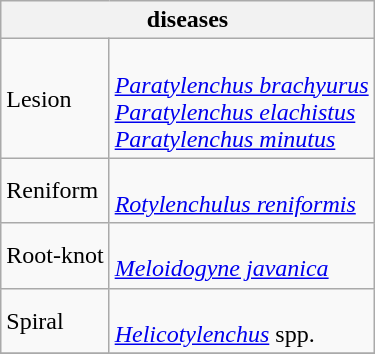<table class="wikitable" style="clear">
<tr>
<th colspan=2><strong> diseases</strong><br></th>
</tr>
<tr>
<td>Lesion</td>
<td><br><em><a href='#'>Paratylenchus brachyurus</a></em><br>
<em><a href='#'>Paratylenchus elachistus</a></em> <br>
 <em><a href='#'>Paratylenchus minutus</a></em></td>
</tr>
<tr>
<td>Reniform</td>
<td><br><em><a href='#'>Rotylenchulus reniformis</a></em></td>
</tr>
<tr>
<td>Root-knot</td>
<td><br><em><a href='#'>Meloidogyne javanica</a></em></td>
</tr>
<tr>
<td>Spiral</td>
<td><br><em><a href='#'>Helicotylenchus</a></em> spp.</td>
</tr>
<tr>
</tr>
</table>
